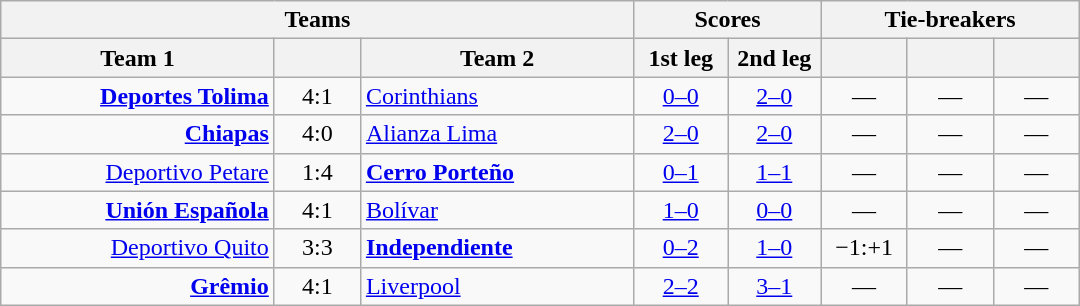<table class="wikitable" style="text-align:center;">
<tr>
<th colspan=3>Teams</th>
<th colspan=2>Scores</th>
<th colspan=3>Tie-breakers</th>
</tr>
<tr>
<th width="175">Team 1</th>
<th width="50"></th>
<th width="175">Team 2</th>
<th width="55">1st leg</th>
<th width="55">2nd leg</th>
<th width="50"></th>
<th width="50"></th>
<th width="50"></th>
</tr>
<tr>
<td align=right><strong><a href='#'>Deportes Tolima</a></strong> </td>
<td>4:1</td>
<td align=left> <a href='#'>Corinthians</a></td>
<td><a href='#'>0–0</a></td>
<td><a href='#'>2–0</a></td>
<td>—</td>
<td>—</td>
<td>—</td>
</tr>
<tr>
<td align=right><strong><a href='#'>Chiapas</a></strong> </td>
<td>4:0</td>
<td align=left> <a href='#'>Alianza Lima</a></td>
<td><a href='#'>2–0</a></td>
<td><a href='#'>2–0</a></td>
<td>—</td>
<td>—</td>
<td>—</td>
</tr>
<tr>
<td align=right><a href='#'>Deportivo Petare</a> </td>
<td>1:4</td>
<td align=left> <strong><a href='#'>Cerro Porteño</a></strong></td>
<td><a href='#'>0–1</a></td>
<td><a href='#'>1–1</a></td>
<td>—</td>
<td>—</td>
<td>—</td>
</tr>
<tr>
<td align=right><strong><a href='#'>Unión Española</a></strong> </td>
<td>4:1</td>
<td align=left> <a href='#'>Bolívar</a></td>
<td><a href='#'>1–0</a></td>
<td><a href='#'>0–0</a></td>
<td>—</td>
<td>—</td>
<td>—</td>
</tr>
<tr>
<td align=right><a href='#'>Deportivo Quito</a> </td>
<td>3:3</td>
<td align=left> <strong><a href='#'>Independiente</a></strong></td>
<td><a href='#'>0–2</a></td>
<td><a href='#'>1–0</a></td>
<td>−1:+1</td>
<td>—</td>
<td>—</td>
</tr>
<tr>
<td align=right><strong><a href='#'>Grêmio</a></strong> </td>
<td>4:1</td>
<td align=left> <a href='#'>Liverpool</a></td>
<td><a href='#'>2–2</a></td>
<td><a href='#'>3–1</a></td>
<td>—</td>
<td>—</td>
<td>—</td>
</tr>
</table>
